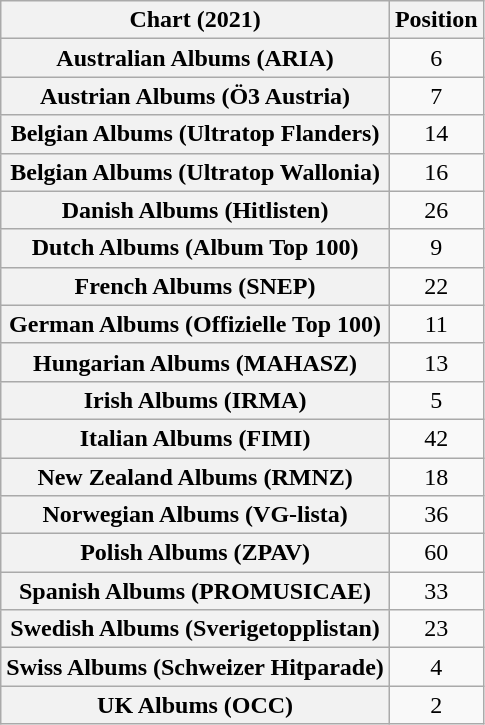<table class="wikitable sortable plainrowheaders" style="text-align:center">
<tr>
<th scope="col">Chart (2021)</th>
<th scope="col">Position</th>
</tr>
<tr>
<th scope="row">Australian Albums (ARIA)</th>
<td>6</td>
</tr>
<tr>
<th scope="row">Austrian Albums (Ö3 Austria)</th>
<td>7</td>
</tr>
<tr>
<th scope="row">Belgian Albums (Ultratop Flanders)</th>
<td>14</td>
</tr>
<tr>
<th scope="row">Belgian Albums (Ultratop Wallonia)</th>
<td>16</td>
</tr>
<tr>
<th scope="row">Danish Albums (Hitlisten)</th>
<td>26</td>
</tr>
<tr>
<th scope="row">Dutch Albums (Album Top 100)</th>
<td>9</td>
</tr>
<tr>
<th scope="row">French Albums (SNEP)</th>
<td>22</td>
</tr>
<tr>
<th scope="row">German Albums (Offizielle Top 100)</th>
<td>11</td>
</tr>
<tr>
<th scope="row">Hungarian Albums (MAHASZ)</th>
<td>13</td>
</tr>
<tr>
<th scope="row">Irish Albums (IRMA)</th>
<td>5</td>
</tr>
<tr>
<th scope="row">Italian Albums (FIMI)</th>
<td>42</td>
</tr>
<tr>
<th scope="row">New Zealand Albums (RMNZ)</th>
<td>18</td>
</tr>
<tr>
<th scope="row">Norwegian Albums (VG-lista)</th>
<td>36</td>
</tr>
<tr>
<th scope="row">Polish Albums (ZPAV)</th>
<td>60</td>
</tr>
<tr>
<th scope="row">Spanish Albums (PROMUSICAE)</th>
<td>33</td>
</tr>
<tr>
<th scope="row">Swedish Albums (Sverigetopplistan)</th>
<td>23</td>
</tr>
<tr>
<th scope="row">Swiss Albums (Schweizer Hitparade)</th>
<td>4</td>
</tr>
<tr>
<th scope="row">UK Albums (OCC)</th>
<td>2</td>
</tr>
</table>
